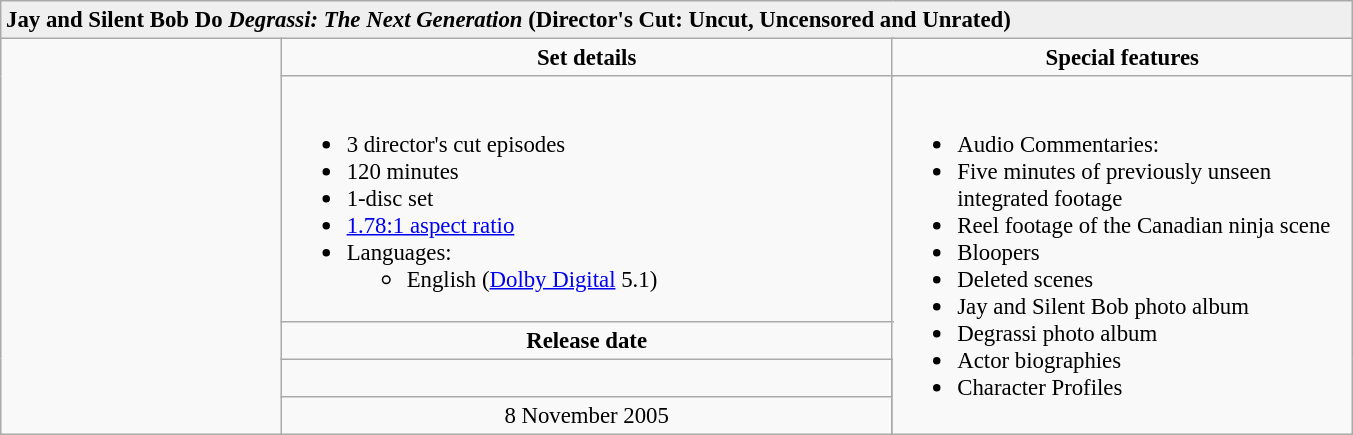<table class="wikitable" style="font-size: 95%;">
<tr style="background:#EFEFEF">
<td colspan="5"><strong>Jay and Silent Bob Do <em>Degrassi: The Next Generation</em> (Director's Cut: Uncut, Uncensored and Unrated)</strong></td>
</tr>
<tr valign="top">
<td rowspan="5" valign="center" align="center" width="180"></td>
<td align="center" width="400" colspan="3"><strong>Set details</strong></td>
<td width="300" align="center"><strong>Special features</strong></td>
</tr>
<tr valign="top">
<td colspan="3" align="left" width="400"><br><ul><li>3 director's cut episodes</li><li>120 minutes</li><li>1-disc set</li><li><a href='#'>1.78:1 aspect ratio</a></li><li>Languages:<ul><li>English (<a href='#'>Dolby Digital</a> 5.1)</li></ul></li></ul></td>
<td rowspan="4" align="left" width="300"><br><ul><li>Audio Commentaries:</li><li>Five minutes of previously unseen integrated footage</li><li>Reel footage of the Canadian ninja scene</li><li>Bloopers</li><li>Deleted scenes</li><li>Jay and Silent Bob photo album</li><li>Degrassi photo album</li><li>Actor biographies</li><li>Character Profiles</li></ul></td>
</tr>
<tr>
<td colspan="3" align="center"><strong>Release date</strong></td>
</tr>
<tr>
<td align="center"><br></td>
</tr>
<tr>
<td align="center">8 November 2005<br></td>
</tr>
</table>
